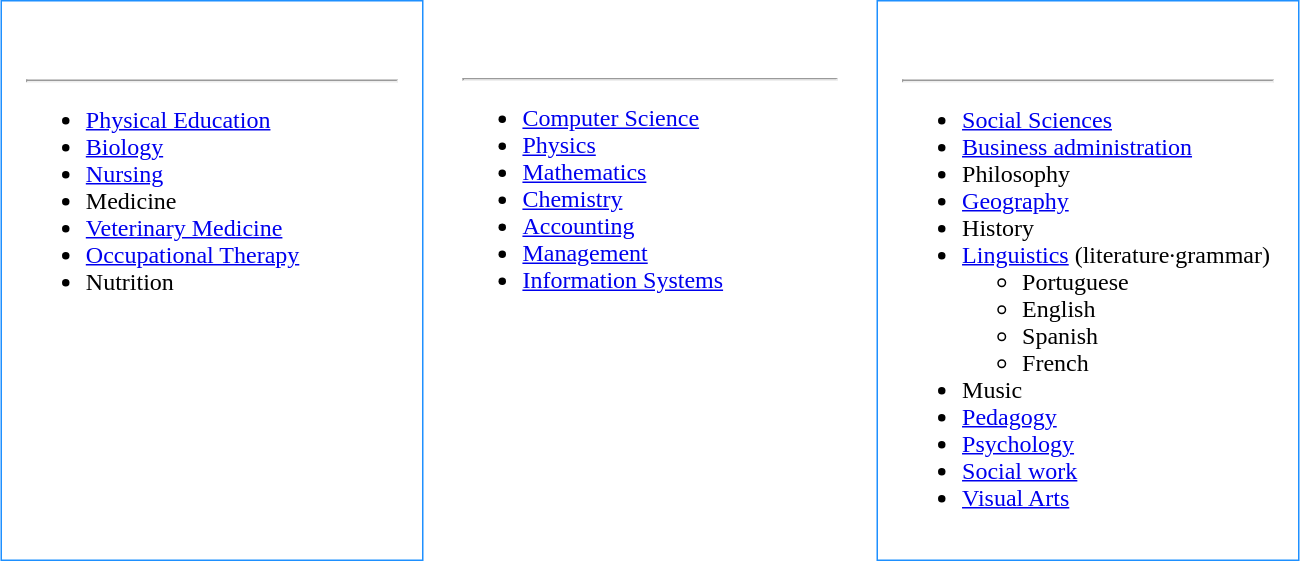<table cellspacing=10 style="margin:1em auto;">
<tr valign="top">
<td style="width:33%; border:1px solid #1e90ff; padding:1em; padding-top:0.5em;"><br><br> <hr><ul><li><a href='#'>Physical Education</a></li><li><a href='#'>Biology</a></li><li><a href='#'>Nursing</a></li><li>Medicine</li><li><a href='#'>Veterinary Medicine</a></li><li><a href='#'>Occupational Therapy</a></li><li>Nutrition</li></ul></td>
<td style="width:33%; border:1px solid # 1E90FF; padding:1em; padding-top:0.5em;"><br><br><hr><ul><li><a href='#'>Computer Science</a></li><li><a href='#'>Physics</a></li><li><a href='#'>Mathematics</a></li><li><a href='#'>Chemistry</a></li><li><a href='#'>Accounting</a></li><li><a href='#'>Management</a></li><li><a href='#'>Information Systems</a></li></ul></td>
<td style="width:33%; border:1px solid #1e90ff; padding:1em; padding-top:0.5em;"><br><br> <hr><ul><li><a href='#'>Social Sciences</a></li><li><a href='#'>Business administration</a></li><li>Philosophy</li><li><a href='#'>Geography</a></li><li>History</li><li><a href='#'>Linguistics</a> (literature·grammar)<ul><li>Portuguese</li><li>English</li><li>Spanish</li><li>French</li></ul></li><li>Music</li><li><a href='#'>Pedagogy</a></li><li><a href='#'>Psychology</a></li><li><a href='#'>Social work</a></li><li><a href='#'>Visual Arts</a></li></ul></td>
</tr>
</table>
